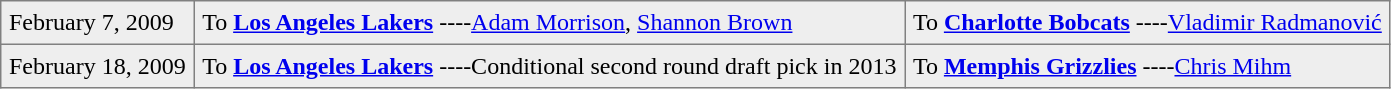<table border="1" style="border-collapse:collapse;"  cellpadding="5">
<tr style="background:#eee;">
<td>February 7, 2009</td>
<td valign="top">To <strong><a href='#'>Los Angeles Lakers</a></strong> ----<a href='#'>Adam Morrison</a>, <a href='#'>Shannon Brown</a></td>
<td valign="top">To <strong><a href='#'>Charlotte Bobcats</a></strong> ----<a href='#'>Vladimir Radmanović</a></td>
</tr>
<tr style="background:#eee;">
<td>February 18, 2009</td>
<td valign="top">To <strong><a href='#'>Los Angeles Lakers</a></strong> ----Conditional second round draft pick in 2013</td>
<td valign="top">To <strong><a href='#'>Memphis Grizzlies</a></strong> ----<a href='#'>Chris Mihm</a></td>
</tr>
</table>
